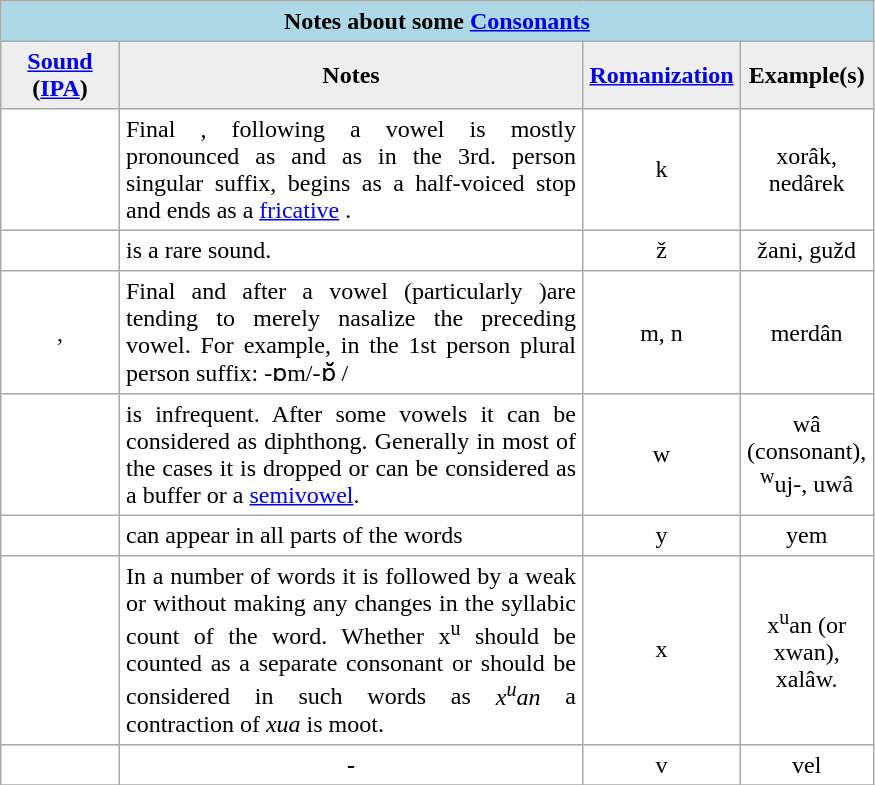<table border="1" cellpadding="4" cellspacing="0" style="border:1px solid #aaa; border-collapse:collapse; text-align: center;">
<tr bgcolor="#ADD8E6">
<th colspan="4"><strong>Notes about some <a href='#'>Consonants</a></strong></th>
</tr>
<tr style="background:#eeeeee;">
<th width="70"><a href='#'>Sound</a> (<a href='#'>IPA</a>)</th>
<th width="300">Notes</th>
<th width="70"><a href='#'>Romanization</a></th>
<th width="70">Example(s)</th>
</tr>
<tr>
<td></td>
<td style="text-align: justify;">Final , following a vowel is mostly pronounced as  and as in the 3rd. person singular suffix, begins as a half-voiced stop and ends as a <a href='#'>fricative</a> .</td>
<td>k</td>
<td>xorâk, nedârek</td>
</tr>
<tr>
<td></td>
<td style="text-align: justify;"> is a rare sound.</td>
<td>ž</td>
<td>žani, gužd</td>
</tr>
<tr>
<td>,</td>
<td style="text-align: justify">Final  and  after a vowel (particularly  )are tending to merely nasalize the preceding vowel. For example, in the 1st person plural person suffix: -ɒm/-ɒ̆̆ /</td>
<td>m, n</td>
<td>merdân</td>
</tr>
<tr>
<td></td>
<td style="text-align: justify;">is infrequent. After some vowels it can be considered as diphthong. Generally in most of the cases it is dropped or can be considered as a buffer or a <a href='#'>semivowel</a>.</td>
<td>w</td>
<td>wâ (consonant), <sup>w</sup>uj-, uwâ</td>
</tr>
<tr>
<td></td>
<td style="text-align: justify;"> can appear in all parts of the words</td>
<td>y</td>
<td>yem</td>
</tr>
<tr>
<td></td>
<td style="text-align: justify;">In a number of words it is followed by a weak  or  without making any changes in the syllabic count of the word. Whether x<sup>u</sup> should be counted as a separate consonant or should be considered in such words as <em>x<sup>u</sup>an</em> a contraction of <em>xua</em> is moot.</td>
<td>x</td>
<td>x<sup>u</sup>an (or xwan), xalâw.</td>
</tr>
<tr>
<td></td>
<td><strong>-</strong></td>
<td>v</td>
<td>vel</td>
</tr>
<tr>
</tr>
</table>
